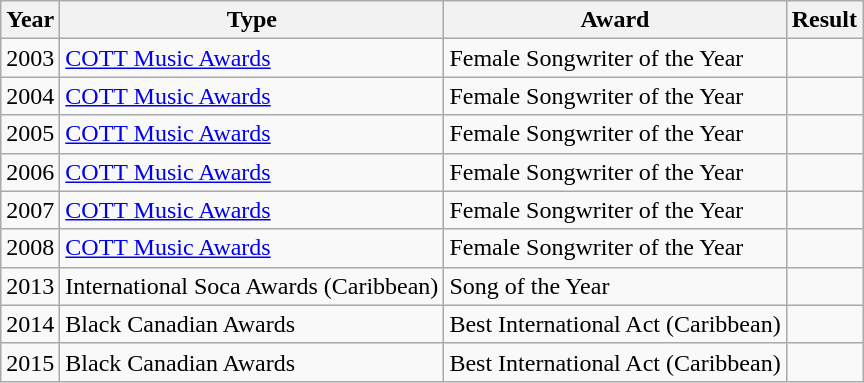<table class="wikitable sortable">
<tr>
<th>Year</th>
<th>Type</th>
<th>Award</th>
<th>Result</th>
</tr>
<tr>
<td>2003</td>
<td><a href='#'>COTT Music Awards</a></td>
<td>Female Songwriter of the Year</td>
<td></td>
</tr>
<tr>
<td>2004</td>
<td><a href='#'>COTT Music Awards</a></td>
<td>Female Songwriter of the Year</td>
<td></td>
</tr>
<tr>
<td>2005</td>
<td><a href='#'>COTT Music Awards</a></td>
<td>Female Songwriter of the Year</td>
<td></td>
</tr>
<tr>
<td>2006</td>
<td><a href='#'>COTT Music Awards</a></td>
<td>Female Songwriter of the Year</td>
<td></td>
</tr>
<tr>
<td>2007</td>
<td><a href='#'>COTT Music Awards</a></td>
<td>Female Songwriter of the Year</td>
<td></td>
</tr>
<tr>
<td>2008</td>
<td><a href='#'>COTT Music Awards</a></td>
<td>Female Songwriter of the Year</td>
<td></td>
</tr>
<tr>
<td>2013</td>
<td>International Soca Awards (Caribbean)</td>
<td>Song of the Year</td>
<td></td>
</tr>
<tr>
<td>2014</td>
<td>Black Canadian Awards</td>
<td>Best International Act (Caribbean)</td>
<td></td>
</tr>
<tr>
<td>2015</td>
<td>Black Canadian Awards</td>
<td>Best International Act (Caribbean)</td>
<td></td>
</tr>
</table>
